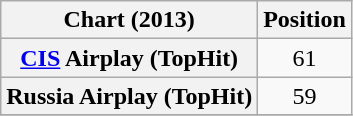<table class="wikitable sortable plainrowheaders" style="text-align:center;">
<tr>
<th scope="col">Chart (2013)</th>
<th scope="col">Position</th>
</tr>
<tr>
<th scope="row"><a href='#'>CIS</a> Airplay (TopHit)</th>
<td>61</td>
</tr>
<tr>
<th scope="row">Russia Airplay (TopHit)</th>
<td>59</td>
</tr>
<tr>
</tr>
</table>
